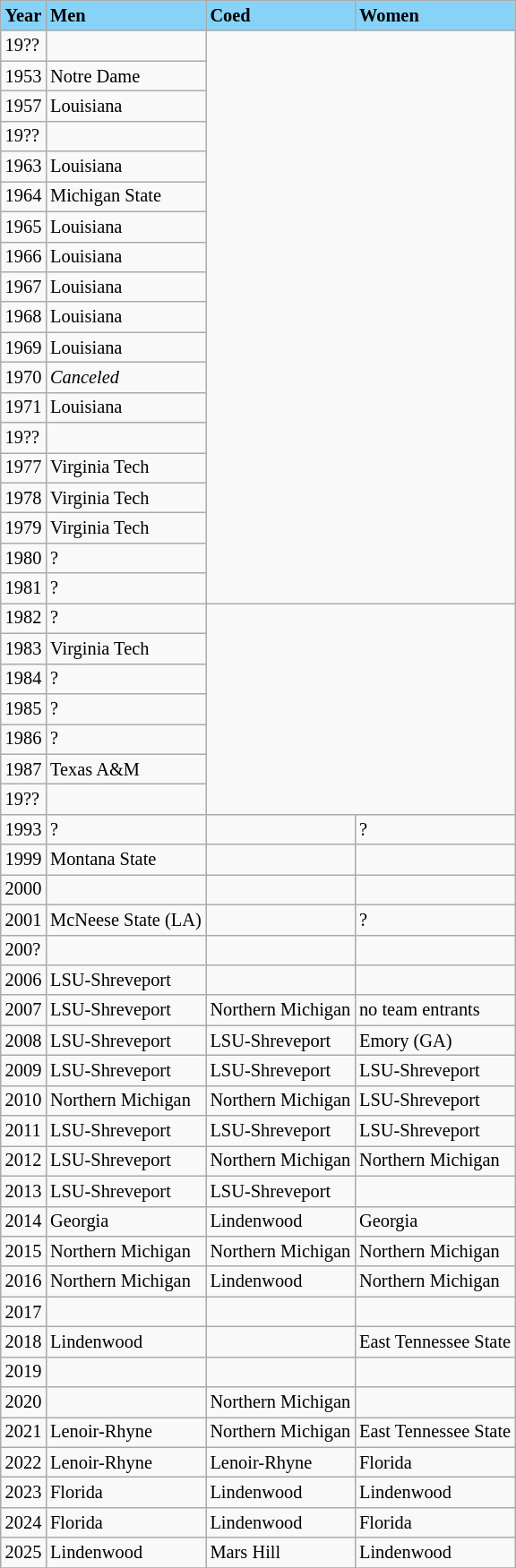<table class="wikitable" style="font-size:85%;">
<tr ! style="background-color: #87D3F8;">
<td><strong>Year</strong></td>
<td><strong>Men </strong></td>
<td><strong>Coed</strong></td>
<td><strong>Women</strong></td>
</tr>
<tr --->
<td>19??</td>
<td></td>
<td rowspan=19 colspan=2></td>
</tr>
<tr --->
<td>1953</td>
<td>Notre Dame</td>
</tr>
<tr --->
<td>1957</td>
<td>Louisiana</td>
</tr>
<tr --->
<td>19??</td>
<td></td>
</tr>
<tr --->
<td>1963</td>
<td>Louisiana</td>
</tr>
<tr --->
<td>1964</td>
<td>Michigan State</td>
</tr>
<tr --->
<td>1965</td>
<td>Louisiana</td>
</tr>
<tr --->
<td>1966</td>
<td>Louisiana</td>
</tr>
<tr --->
<td>1967</td>
<td>Louisiana</td>
</tr>
<tr --->
<td>1968</td>
<td>Louisiana</td>
</tr>
<tr --->
<td>1969</td>
<td>Louisiana</td>
</tr>
<tr --->
<td>1970</td>
<td><em>Canceled</em></td>
</tr>
<tr --->
<td>1971</td>
<td>Louisiana</td>
</tr>
<tr --->
<td>19??</td>
<td></td>
</tr>
<tr --->
<td>1977</td>
<td>Virginia Tech</td>
</tr>
<tr --->
<td>1978</td>
<td>Virginia Tech</td>
</tr>
<tr --->
<td>1979</td>
<td>Virginia Tech</td>
</tr>
<tr --->
<td>1980</td>
<td>?</td>
</tr>
<tr --->
<td>1981</td>
<td>?</td>
</tr>
<tr --->
<td>1982</td>
<td>?</td>
</tr>
<tr --->
<td>1983</td>
<td>Virginia Tech</td>
</tr>
<tr --->
<td>1984</td>
<td>?</td>
</tr>
<tr --->
<td>1985</td>
<td>?</td>
</tr>
<tr --->
<td>1986</td>
<td>?</td>
</tr>
<tr --->
<td>1987</td>
<td>Texas A&M</td>
</tr>
<tr --->
<td>19??</td>
<td></td>
</tr>
<tr --->
<td>1993</td>
<td>?</td>
<td></td>
<td>?</td>
</tr>
<tr --->
<td>1999</td>
<td>Montana State</td>
<td></td>
<td></td>
</tr>
<tr --->
<td>2000</td>
<td></td>
<td></td>
<td></td>
</tr>
<tr --->
<td>2001</td>
<td>McNeese State (LA)</td>
<td></td>
<td>?</td>
</tr>
<tr --->
<td>200?</td>
<td></td>
<td></td>
<td></td>
</tr>
<tr --->
<td>2006</td>
<td>LSU-Shreveport</td>
<td></td>
<td></td>
</tr>
<tr --->
<td>2007</td>
<td>LSU-Shreveport</td>
<td>Northern Michigan</td>
<td>no team entrants</td>
</tr>
<tr --->
<td>2008</td>
<td>LSU-Shreveport</td>
<td>LSU-Shreveport</td>
<td>Emory (GA)</td>
</tr>
<tr --->
<td>2009</td>
<td>LSU-Shreveport</td>
<td>LSU-Shreveport</td>
<td>LSU-Shreveport</td>
</tr>
<tr --->
<td>2010</td>
<td>Northern Michigan</td>
<td>Northern Michigan</td>
<td>LSU-Shreveport</td>
</tr>
<tr --->
<td>2011</td>
<td>LSU-Shreveport</td>
<td>LSU-Shreveport</td>
<td>LSU-Shreveport</td>
</tr>
<tr --->
<td>2012</td>
<td>LSU-Shreveport</td>
<td>Northern Michigan</td>
<td>Northern Michigan</td>
</tr>
<tr --->
<td>2013</td>
<td>LSU-Shreveport</td>
<td>LSU-Shreveport</td>
<td></td>
</tr>
<tr --->
<td>2014</td>
<td>Georgia</td>
<td>Lindenwood</td>
<td>Georgia</td>
</tr>
<tr --->
<td>2015</td>
<td>Northern Michigan</td>
<td>Northern Michigan</td>
<td>Northern Michigan</td>
</tr>
<tr --->
<td>2016</td>
<td>Northern Michigan</td>
<td>Lindenwood</td>
<td>Northern Michigan</td>
</tr>
<tr --->
<td>2017</td>
<td></td>
<td></td>
<td></td>
</tr>
<tr --->
<td>2018</td>
<td>Lindenwood</td>
<td></td>
<td>East Tennessee State</td>
</tr>
<tr --->
<td>2019</td>
<td></td>
<td></td>
<td></td>
</tr>
<tr --->
<td>2020</td>
<td></td>
<td>Northern Michigan</td>
<td></td>
</tr>
<tr --->
<td>2021</td>
<td>Lenoir-Rhyne</td>
<td>Northern Michigan</td>
<td>East Tennessee State</td>
</tr>
<tr --->
<td>2022</td>
<td>Lenoir-Rhyne</td>
<td>Lenoir-Rhyne</td>
<td>Florida</td>
</tr>
<tr --->
<td>2023</td>
<td>Florida</td>
<td>Lindenwood</td>
<td>Lindenwood</td>
</tr>
<tr --->
<td>2024</td>
<td>Florida</td>
<td>Lindenwood</td>
<td>Florida</td>
</tr>
<tr --->
<td>2025</td>
<td>Lindenwood</td>
<td>Mars Hill</td>
<td>Lindenwood</td>
</tr>
<tr --->
</tr>
</table>
